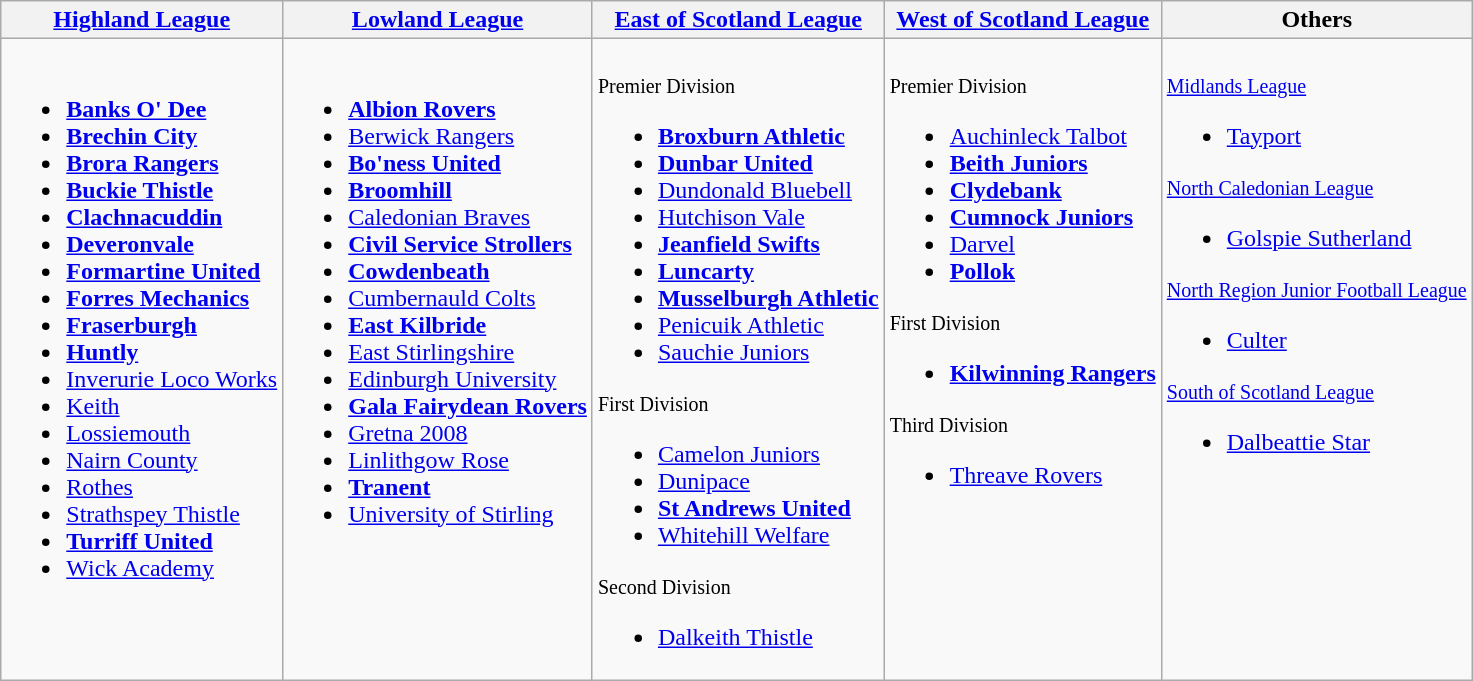<table class="wikitable" style="text-align:left">
<tr>
<th><a href='#'>Highland League</a></th>
<th><a href='#'>Lowland League</a></th>
<th><a href='#'>East of Scotland League</a></th>
<th><a href='#'>West of Scotland League</a></th>
<th>Others</th>
</tr>
<tr>
<td valign=top><br><ul><li><strong><a href='#'>Banks O' Dee</a></strong></li><li><strong><a href='#'>Brechin City</a></strong></li><li><strong><a href='#'>Brora Rangers</a></strong></li><li><strong><a href='#'>Buckie Thistle</a></strong></li><li><strong><a href='#'>Clachnacuddin</a></strong></li><li><strong><a href='#'>Deveronvale</a></strong></li><li><strong><a href='#'>Formartine United</a></strong></li><li><strong><a href='#'>Forres Mechanics</a></strong></li><li><strong><a href='#'>Fraserburgh</a></strong></li><li><strong><a href='#'>Huntly</a></strong></li><li><a href='#'>Inverurie Loco Works</a></li><li><a href='#'>Keith</a></li><li><a href='#'>Lossiemouth</a></li><li><a href='#'>Nairn County</a></li><li><a href='#'>Rothes</a></li><li><a href='#'>Strathspey Thistle</a></li><li><strong><a href='#'>Turriff United</a></strong></li><li><a href='#'>Wick Academy</a></li></ul></td>
<td valign=top><br><ul><li><strong><a href='#'>Albion Rovers</a></strong></li><li><a href='#'>Berwick Rangers</a></li><li><strong><a href='#'>Bo'ness United</a></strong></li><li><strong><a href='#'>Broomhill</a></strong></li><li><a href='#'>Caledonian Braves</a></li><li><strong><a href='#'>Civil Service Strollers</a></strong></li><li><strong><a href='#'>Cowdenbeath</a></strong></li><li><a href='#'>Cumbernauld Colts</a></li><li><strong><a href='#'>East Kilbride</a></strong></li><li><a href='#'>East Stirlingshire</a></li><li><a href='#'>Edinburgh University</a></li><li><strong><a href='#'>Gala Fairydean Rovers</a></strong></li><li><a href='#'>Gretna 2008</a></li><li><a href='#'>Linlithgow Rose</a></li><li><strong><a href='#'>Tranent</a></strong></li><li><a href='#'>University of Stirling</a></li></ul></td>
<td valign=top><br><small>Premier Division</small><ul><li><strong><a href='#'>Broxburn Athletic</a></strong></li><li><strong><a href='#'>Dunbar United</a></strong></li><li><a href='#'>Dundonald Bluebell</a></li><li><a href='#'>Hutchison Vale</a></li><li><strong><a href='#'>Jeanfield Swifts</a></strong></li><li><strong><a href='#'>Luncarty</a></strong></li><li><strong><a href='#'>Musselburgh Athletic</a></strong></li><li><a href='#'>Penicuik Athletic</a></li><li><a href='#'>Sauchie Juniors</a></li></ul><small>First Division</small><ul><li><a href='#'>Camelon Juniors</a></li><li><a href='#'>Dunipace</a></li><li><strong><a href='#'>St Andrews United</a></strong></li><li><a href='#'>Whitehill Welfare</a></li></ul><small>Second Division</small><ul><li><a href='#'>Dalkeith Thistle</a></li></ul></td>
<td valign=top><br><small>Premier Division</small><ul><li><a href='#'>Auchinleck Talbot</a></li><li><strong><a href='#'>Beith Juniors</a></strong></li><li><strong><a href='#'>Clydebank</a></strong></li><li><strong><a href='#'>Cumnock Juniors</a></strong></li><li><a href='#'>Darvel</a></li><li><strong><a href='#'>Pollok</a></strong></li></ul><small>First Division</small><ul><li><strong><a href='#'>Kilwinning Rangers</a></strong></li></ul><small>Third Division</small><ul><li><a href='#'>Threave Rovers</a></li></ul></td>
<td valign=top><br><small><a href='#'>Midlands League</a></small><ul><li><a href='#'>Tayport</a></li></ul><small><a href='#'>North Caledonian League</a></small><ul><li><a href='#'>Golspie Sutherland</a></li></ul><small><a href='#'>North Region Junior Football League</a></small><ul><li><a href='#'>Culter</a></li></ul><small><a href='#'>South of Scotland League</a></small><ul><li><a href='#'>Dalbeattie Star</a></li></ul></td>
</tr>
</table>
